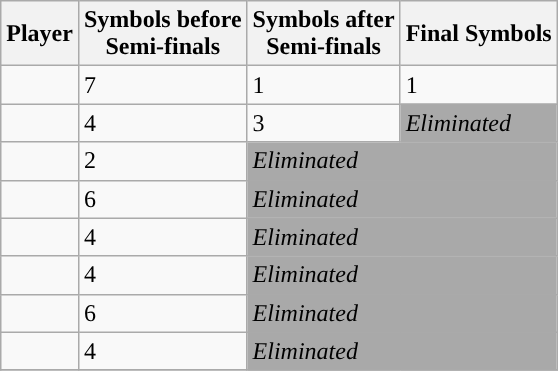<table class="wikitable sortable">
<tr>
<th>Player</th>
<th>Symbols before<br> Semi-finals</th>
<th>Symbols after<br>Semi-finals</th>
<th>Final Symbols</th>
</tr>
<tr>
<td></td>
<td>7</td>
<td>1</td>
<td>1</td>
</tr>
<tr>
<td></td>
<td>4</td>
<td>3</td>
<td style="background:darkgray"><em>Eliminated</em></td>
</tr>
<tr>
<td></td>
<td>2</td>
<td colspan=6 style="background:darkgray"><em>Eliminated</em></td>
</tr>
<tr>
<td></td>
<td>6</td>
<td colspan=6 style="background:darkgray"><em>Eliminated</em></td>
</tr>
<tr>
<td></td>
<td>4</td>
<td colspan=6 style="background:darkgray"><em>Eliminated</em></td>
</tr>
<tr>
<td></td>
<td>4</td>
<td colspan=6 style="background:darkgray"><em>Eliminated</em></td>
</tr>
<tr>
<td></td>
<td>6</td>
<td colspan=6 style="background:darkgray"><em>Eliminated</em></td>
</tr>
<tr>
<td></td>
<td>4</td>
<td colspan=6 style="background:darkgray"><em>Eliminated</em></td>
</tr>
<tr>
</tr>
</table>
